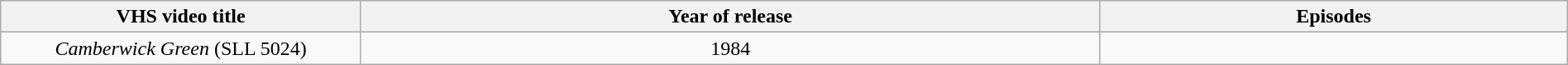<table class="wikitable" style="text-align:center; width:100%;">
<tr>
<th style="width:23%;">VHS video title</th>
<th>Year of release</th>
<th>Episodes</th>
</tr>
<tr>
<td><em>Camberwick Green</em> (SLL 5024)</td>
<td style="text-align:center;">1984</td>
<td style="text-align:center;"></td>
</tr>
</table>
